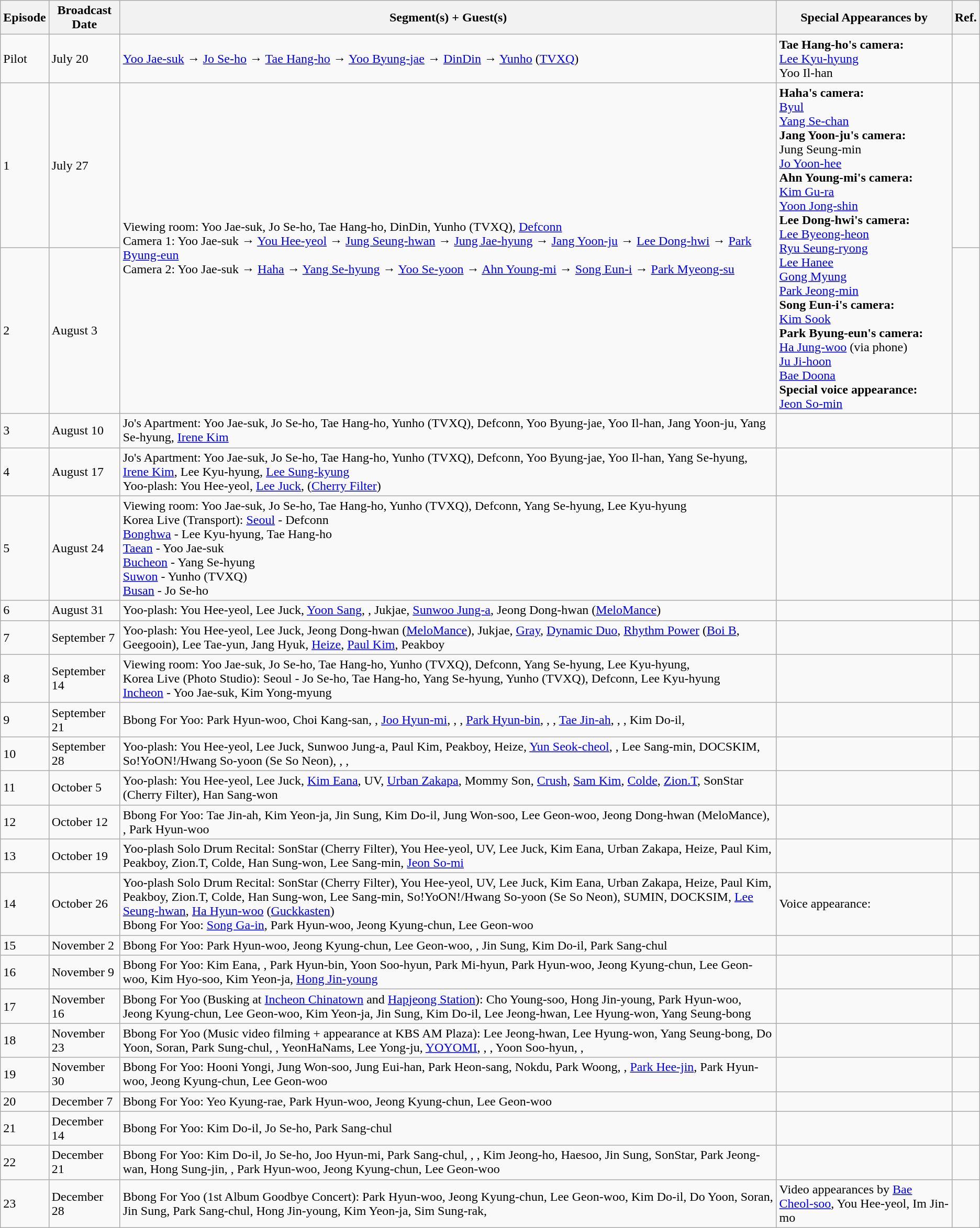<table class="wikitable">
<tr>
<th>Episode</th>
<th>Broadcast Date</th>
<th>Segment(s) + Guest(s)</th>
<th>Special Appearances by</th>
<th>Ref.</th>
</tr>
<tr>
<td>Pilot</td>
<td>July 20</td>
<td><a href='#'>Yoo Jae-suk</a> → <a href='#'>Jo Se-ho</a> → <a href='#'>Tae Hang-ho</a> → <a href='#'>Yoo Byung-jae</a> → <a href='#'>DinDin</a> → <a href='#'>Yunho</a> (<a href='#'>TVXQ</a>)</td>
<td><strong>Tae Hang-ho's camera:</strong><br><a href='#'>Lee Kyu-hyung</a><br>Yoo Il-han</td>
<td></td>
</tr>
<tr>
<td>1</td>
<td>July 27</td>
<td rowspan="2">Viewing room: Yoo Jae-suk, Jo Se-ho, Tae Hang-ho, DinDin, Yunho (TVXQ), <a href='#'>Defconn</a><br>Camera 1: Yoo Jae-suk → <a href='#'>You Hee-yeol</a> → <a href='#'>Jung Seung-hwan</a> → <a href='#'>Jung Jae-hyung</a> → <a href='#'>Jang Yoon-ju</a> → <a href='#'>Lee Dong-hwi</a> → <a href='#'>Park Byung-eun</a><br>Camera 2: Yoo Jae-suk → <a href='#'>Haha</a> → <a href='#'>Yang Se-hyung</a> → <a href='#'>Yoo Se-yoon</a> → <a href='#'>Ahn Young-mi</a> → <a href='#'>Song Eun-i</a> → <a href='#'>Park Myeong-su</a></td>
<td rowspan="2"><strong>Haha's camera:</strong><br><a href='#'>Byul</a><br><a href='#'>Yang Se-chan</a><br><strong>Jang Yoon-ju's camera:</strong><br>Jung Seung-min<br><a href='#'>Jo Yoon-hee</a><br><strong>Ahn Young-mi's camera:</strong><br><a href='#'>Kim Gu-ra</a><br><a href='#'>Yoon Jong-shin</a><br><strong>Lee Dong-hwi's camera:</strong><br><a href='#'>Lee Byeong-heon</a><br><a href='#'>Ryu Seung-ryong</a><br><a href='#'>Lee Hanee</a><br><a href='#'>Gong Myung</a><br><a href='#'>Park Jeong-min</a><br><strong>Song Eun-i's camera:</strong><br><a href='#'>Kim Sook</a><br><strong>Park Byung-eun's camera:</strong><br><a href='#'>Ha Jung-woo</a> (via phone)<br><a href='#'>Ju Ji-hoon</a><br><a href='#'>Bae Doona</a><br><strong>Special voice appearance:</strong><br><a href='#'>Jeon So-min</a></td>
<td></td>
</tr>
<tr>
<td>2</td>
<td>August 3</td>
<td></td>
</tr>
<tr>
<td>3</td>
<td>August 10</td>
<td>Jo's Apartment: Yoo Jae-suk, Jo Se-ho, Tae Hang-ho, Yunho (TVXQ), Defconn, Yoo Byung-jae, Yoo Il-han, Jang Yoon-ju, Yang Se-hyung, <a href='#'>Irene Kim</a></td>
<td></td>
<td></td>
</tr>
<tr>
<td>4</td>
<td>August 17</td>
<td>Jo's Apartment: Yoo Jae-suk, Jo Se-ho, Tae Hang-ho, Yunho (TVXQ), Defconn, Yoo Byung-jae, Yoo Il-han, Yang Se-hyung, <a href='#'>Irene Kim</a>, Lee Kyu-hyung, <a href='#'>Lee Sung-kyung</a><br>Yoo-plash: You Hee-yeol, <a href='#'>Lee Juck</a>,  (<a href='#'>Cherry Filter</a>)</td>
<td></td>
<td></td>
</tr>
<tr>
<td>5</td>
<td>August 24</td>
<td>Viewing room: Yoo Jae-suk, Jo Se-ho, Tae Hang-ho, Yunho (TVXQ), Defconn, Yang Se-hyung, Lee Kyu-hyung<br>Korea Live (Transport): <a href='#'>Seoul</a> - Defconn<br><a href='#'>Bonghwa</a> - Lee Kyu-hyung, Tae Hang-ho<br><a href='#'>Taean</a> - Yoo Jae-suk<br><a href='#'>Bucheon</a> - Yang Se-hyung<br><a href='#'>Suwon</a> - Yunho (TVXQ)<br><a href='#'>Busan</a> - Jo Se-ho</td>
<td></td>
<td></td>
</tr>
<tr>
<td>6</td>
<td>August 31</td>
<td>Yoo-plash: You Hee-yeol, Lee Juck, <a href='#'>Yoon Sang</a>, , Jukjae, <a href='#'>Sunwoo Jung-a</a>, Jeong Dong-hwan (<a href='#'>MeloMance</a>)</td>
<td></td>
<td></td>
</tr>
<tr>
<td>7</td>
<td>September 7</td>
<td>Yoo-plash: You Hee-yeol, Lee Juck, Jeong Dong-hwan (<a href='#'>MeloMance</a>), Jukjae, <a href='#'>Gray</a>, <a href='#'>Dynamic Duo</a>, <a href='#'>Rhythm Power</a> (<a href='#'>Boi B</a>, Geegooin), Lee Tae-yun, Jang Hyuk, <a href='#'>Heize</a>, <a href='#'>Paul Kim</a>, Peakboy</td>
<td></td>
<td></td>
</tr>
<tr>
<td>8</td>
<td>September 14</td>
<td>Viewing room: Yoo Jae-suk, Jo Se-ho, Tae Hang-ho, Yunho (TVXQ), Defconn, Yang Se-hyung, Lee Kyu-hyung, <br>Korea Live (Photo Studio): Seoul - Jo Se-ho, Tae Hang-ho, Yang Se-hyung, Yunho (TVXQ), Defconn, Lee Kyu-hyung<br><a href='#'>Incheon</a> - Yoo Jae-suk, Kim Yong-myung</td>
<td></td>
<td></td>
</tr>
<tr>
<td>9</td>
<td>September 21</td>
<td>Bbong For Yoo: Park Hyun-woo, Choi Kang-san, , <a href='#'>Joo Hyun-mi</a>, , , <a href='#'>Park Hyun-bin</a>, , , <a href='#'>Tae Jin-ah</a>, , , Kim Do-il, </td>
<td></td>
<td></td>
</tr>
<tr>
<td>10</td>
<td>September 28</td>
<td>Yoo-plash: You Hee-yeol, Lee Juck, Sunwoo Jung-a, Paul Kim, Peakboy, Heize, <a href='#'>Yun Seok-cheol</a>, , Lee Sang-min, DOCSKIM, So!YoON!/Hwang So-yoon (Se So Neon), , ,</td>
<td></td>
<td></td>
</tr>
<tr>
<td>11</td>
<td>October 5</td>
<td>Yoo-plash: You Hee-yeol, Lee Juck, <a href='#'>Kim Eana</a>, UV, <a href='#'>Urban Zakapa</a>, Mommy Son, <a href='#'>Crush</a>, <a href='#'>Sam Kim</a>, <a href='#'>Colde</a>, <a href='#'>Zion.T</a>, SonStar (Cherry Filter), Han Sang-won</td>
<td></td>
<td></td>
</tr>
<tr>
<td>12</td>
<td>October 12</td>
<td>Bbong For Yoo: Tae Jin-ah, Kim Yeon-ja, Jin Sung, Kim Do-il, Jung Won-soo, Lee Geon-woo, Jeong Dong-hwan (MeloMance), , Park Hyun-woo</td>
<td></td>
<td></td>
</tr>
<tr>
<td>13</td>
<td>October 19</td>
<td>Yoo-plash Solo Drum Recital: SonStar (Cherry Filter), You Hee-yeol, UV, Lee Juck, Kim Eana, Urban Zakapa, Heize, Paul Kim, Peakboy, Zion.T, Colde, Han Sung-won, Lee Sang-min, <a href='#'>Jeon So-mi</a></td>
<td></td>
<td></td>
</tr>
<tr>
<td>14</td>
<td>October 26</td>
<td>Yoo-plash Solo Drum Recital: SonStar (Cherry Filter), You Hee-yeol, UV, Lee Juck, Kim Eana, Urban Zakapa, Heize, Paul Kim, Peakboy, Zion.T, Colde, Han Sung-won, Lee Sang-min, So!YoON!/Hwang So-yoon (Se So Neon), SUMIN, DOCKSIM, <a href='#'>Lee Seung-hwan</a>, <a href='#'>Ha Hyun-woo</a> (<a href='#'>Guckkasten</a>)<br>Bbong For Yoo: <a href='#'>Song Ga-in</a>, Park Hyun-woo, Jeong Kyung-chun, Lee Geon-woo</td>
<td>Voice appearance: </td>
<td></td>
</tr>
<tr>
<td>15</td>
<td>November 2</td>
<td>Bbong For Yoo: Park Hyun-woo, Jeong Kyung-chun, Lee Geon-woo, , Jin Sung, Kim Do-il, Park Sang-chul</td>
<td></td>
<td></td>
</tr>
<tr>
<td>16</td>
<td>November 9</td>
<td>Bbong For Yoo: Kim Eana, , Park Hyun-bin, Yoon Soo-hyun, Park Mi-hyun, Park Hyun-woo, Jeong Kyung-chun, Lee Geon-woo, Kim Hyo-soo, Kim Yeon-ja, <a href='#'>Hong Jin-young</a></td>
<td></td>
<td></td>
</tr>
<tr>
<td>17</td>
<td>November 16</td>
<td>Bbong For Yoo (Busking at <a href='#'>Incheon Chinatown</a> and <a href='#'>Hapjeong Station</a>): Cho Young-soo, Hong Jin-young, Park Hyun-woo, Jeong Kyung-chun, Lee Geon-woo, Kim Yeon-ja, Jin Sung, Kim Do-il, Lee Jeong-hwan, Lee Hyung-won, Yang Seung-bong</td>
<td></td>
<td></td>
</tr>
<tr>
<td>18</td>
<td>November 23</td>
<td>Bbong For Yoo (Music video filming + appearance at KBS AM Plaza): Lee Jeong-hwan, Lee Hyung-won, Yang Seung-bong, Do Yoon, Soran, Park Sung-chul, , YeonHaNams, Lee Yong-ju, <a href='#'>YOYOMI</a>, , , Yoon Soo-hyun, , </td>
<td></td>
<td></td>
</tr>
<tr>
<td>19</td>
<td>November 30</td>
<td>Bbong For Yoo: Hooni Yongi, Jung Won-soo, Jung Eui-han, Park Heon-sang, Nokdu, Park Woong, , <a href='#'>Park Hee-jin</a>, Park Hyun-woo, Jeong Kyung-chun, Lee Geon-woo</td>
<td></td>
<td></td>
</tr>
<tr>
<td>20</td>
<td>December 7</td>
<td>Bbong For Yoo: Yeo Kyung-rae, Park Hyun-woo, Jeong Kyung-chun, Lee Geon-woo</td>
<td></td>
<td></td>
</tr>
<tr>
<td>21</td>
<td>December 14</td>
<td>Bbong For Yoo: Kim Do-il, Jo Se-ho, Park Sang-chul</td>
<td></td>
<td></td>
</tr>
<tr>
<td>22</td>
<td>December 21</td>
<td>Bbong For Yoo: Kim Do-il, Jo Se-ho, Joo Hyun-mi, Park Sang-chul, , , Kim Jeong-ho, Haesoo, Jin Sung, SonStar, Park Jeong-wan, Hong Sung-jin, , Park Hyun-woo, Jeong Kyung-chun, Lee Geon-woo</td>
<td></td>
<td></td>
</tr>
<tr>
<td>23</td>
<td>December 28</td>
<td>Bbong For Yoo (1st Album Goodbye Concert): Park Hyun-woo, Jeong Kyung-chun, Lee Geon-woo, Kim Do-il, Do Yoon, Soran, Jin Sung, Park Sang-chul, Hong Jin-young, Kim Yeon-ja, Sim Sung-rak, </td>
<td>Video appearances by <a href='#'>Bae Cheol-soo</a>, You Hee-yeol, Im Jin-mo</td>
<td></td>
</tr>
</table>
